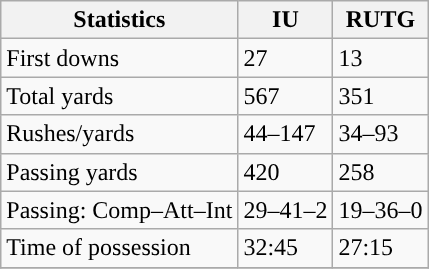<table class="wikitable" style="float: left;">
<tr>
<th>Statistics</th>
<th>IU</th>
<th>RUTG</th>
</tr>
<tr>
<td>First downs</td>
<td>27</td>
<td>13</td>
</tr>
<tr>
<td>Total yards</td>
<td>567</td>
<td>351</td>
</tr>
<tr>
<td>Rushes/yards</td>
<td>44–147</td>
<td>34–93</td>
</tr>
<tr>
<td>Passing yards</td>
<td>420</td>
<td>258</td>
</tr>
<tr>
<td>Passing: Comp–Att–Int</td>
<td>29–41–2</td>
<td>19–36–0</td>
</tr>
<tr>
<td>Time of possession</td>
<td>32:45</td>
<td>27:15</td>
</tr>
<tr>
</tr>
</table>
